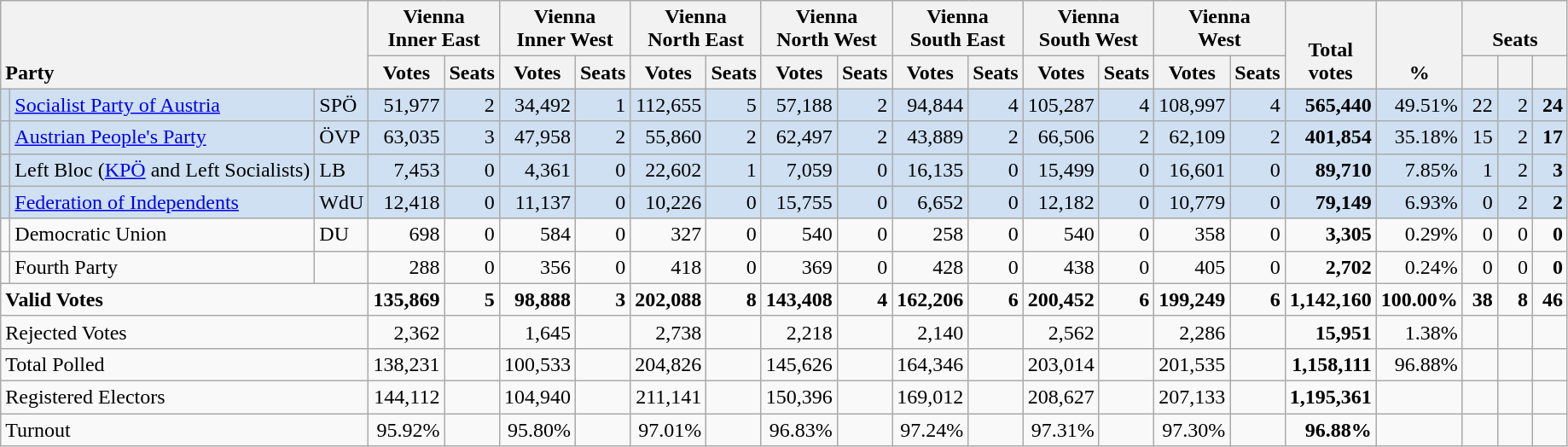<table class="wikitable" border="1" style="text-align:right;">
<tr>
<th style="text-align:left;" valign=bottom rowspan=2 colspan=3>Party</th>
<th align=center valign=bottom colspan=2>Vienna<br>Inner East</th>
<th align=center valign=bottom colspan=2>Vienna<br>Inner West</th>
<th align=center valign=bottom colspan=2>Vienna<br>North East</th>
<th align=center valign=bottom colspan=2>Vienna<br>North West</th>
<th align=center valign=bottom colspan=2>Vienna<br>South East</th>
<th align=center valign=bottom colspan=2>Vienna<br>South West</th>
<th align=center valign=bottom colspan=2>Vienna<br>West</th>
<th align=center valign=bottom rowspan=2 width="50">Total<br>votes</th>
<th align=center valign=bottom rowspan=2 width="50">%</th>
<th align=center valign=bottom colspan=3>Seats</th>
</tr>
<tr>
<th>Votes</th>
<th>Seats</th>
<th>Votes</th>
<th>Seats</th>
<th>Votes</th>
<th>Seats</th>
<th>Votes</th>
<th>Seats</th>
<th>Votes</th>
<th>Seats</th>
<th>Votes</th>
<th>Seats</th>
<th>Votes</th>
<th>Seats</th>
<th align=center valign=bottom width="20"><small></small></th>
<th align=center valign=bottom width="20"><small></small></th>
<th align=center valign=bottom width="20"><small></small></th>
</tr>
<tr style="background:#CEE0F2;">
<td></td>
<td align=left><a href='#'>Socialist Party of Austria</a></td>
<td align=left>SPÖ</td>
<td>51,977</td>
<td>2</td>
<td>34,492</td>
<td>1</td>
<td>112,655</td>
<td>5</td>
<td>57,188</td>
<td>2</td>
<td>94,844</td>
<td>4</td>
<td>105,287</td>
<td>4</td>
<td>108,997</td>
<td>4</td>
<td><strong>565,440</strong></td>
<td>49.51%</td>
<td>22</td>
<td>2</td>
<td><strong>24</strong></td>
</tr>
<tr style="background:#CEE0F2;">
<td></td>
<td align=left><a href='#'>Austrian People's Party</a></td>
<td align=left>ÖVP</td>
<td>63,035</td>
<td>3</td>
<td>47,958</td>
<td>2</td>
<td>55,860</td>
<td>2</td>
<td>62,497</td>
<td>2</td>
<td>43,889</td>
<td>2</td>
<td>66,506</td>
<td>2</td>
<td>62,109</td>
<td>2</td>
<td><strong>401,854</strong></td>
<td>35.18%</td>
<td>15</td>
<td>2</td>
<td><strong>17</strong></td>
</tr>
<tr style="background:#CEE0F2;">
<td></td>
<td align=left>Left Bloc (<a href='#'>KPÖ</a> and Left Socialists)</td>
<td align=left>LB</td>
<td>7,453</td>
<td>0</td>
<td>4,361</td>
<td>0</td>
<td>22,602</td>
<td>1</td>
<td>7,059</td>
<td>0</td>
<td>16,135</td>
<td>0</td>
<td>15,499</td>
<td>0</td>
<td>16,601</td>
<td>0</td>
<td><strong>89,710</strong></td>
<td>7.85%</td>
<td>1</td>
<td>2</td>
<td><strong>3</strong></td>
</tr>
<tr style="background:#CEE0F2;">
<td></td>
<td align=left style="white-space: nowrap;"><a href='#'>Federation of Independents</a></td>
<td align=left>WdU</td>
<td>12,418</td>
<td>0</td>
<td>11,137</td>
<td>0</td>
<td>10,226</td>
<td>0</td>
<td>15,755</td>
<td>0</td>
<td>6,652</td>
<td>0</td>
<td>12,182</td>
<td>0</td>
<td>10,779</td>
<td>0</td>
<td><strong>79,149</strong></td>
<td>6.93%</td>
<td>0</td>
<td>2</td>
<td><strong>2</strong></td>
</tr>
<tr>
<td></td>
<td align=left>Democratic Union</td>
<td align=left>DU</td>
<td>698</td>
<td>0</td>
<td>584</td>
<td>0</td>
<td>327</td>
<td>0</td>
<td>540</td>
<td>0</td>
<td>258</td>
<td>0</td>
<td>540</td>
<td>0</td>
<td>358</td>
<td>0</td>
<td><strong>3,305</strong></td>
<td>0.29%</td>
<td>0</td>
<td>0</td>
<td><strong>0</strong></td>
</tr>
<tr>
<td></td>
<td align=left>Fourth Party</td>
<td align=left></td>
<td>288</td>
<td>0</td>
<td>356</td>
<td>0</td>
<td>418</td>
<td>0</td>
<td>369</td>
<td>0</td>
<td>428</td>
<td>0</td>
<td>438</td>
<td>0</td>
<td>405</td>
<td>0</td>
<td><strong>2,702</strong></td>
<td>0.24%</td>
<td>0</td>
<td>0</td>
<td><strong>0</strong></td>
</tr>
<tr style="font-weight:bold">
<td align=left colspan=3>Valid Votes</td>
<td>135,869</td>
<td>5</td>
<td>98,888</td>
<td>3</td>
<td>202,088</td>
<td>8</td>
<td>143,408</td>
<td>4</td>
<td>162,206</td>
<td>6</td>
<td>200,452</td>
<td>6</td>
<td>199,249</td>
<td>6</td>
<td>1,142,160</td>
<td>100.00%</td>
<td>38</td>
<td>8</td>
<td>46</td>
</tr>
<tr>
<td align=left colspan=3>Rejected Votes</td>
<td>2,362</td>
<td></td>
<td>1,645</td>
<td></td>
<td>2,738</td>
<td></td>
<td>2,218</td>
<td></td>
<td>2,140</td>
<td></td>
<td>2,562</td>
<td></td>
<td>2,286</td>
<td></td>
<td><strong>15,951</strong></td>
<td>1.38%</td>
<td></td>
<td></td>
<td></td>
</tr>
<tr>
<td align=left colspan=3>Total Polled</td>
<td>138,231</td>
<td></td>
<td>100,533</td>
<td></td>
<td>204,826</td>
<td></td>
<td>145,626</td>
<td></td>
<td>164,346</td>
<td></td>
<td>203,014</td>
<td></td>
<td>201,535</td>
<td></td>
<td><strong>1,158,111</strong></td>
<td>96.88%</td>
<td></td>
<td></td>
<td></td>
</tr>
<tr>
<td align=left colspan=3>Registered Electors</td>
<td>144,112</td>
<td></td>
<td>104,940</td>
<td></td>
<td>211,141</td>
<td></td>
<td>150,396</td>
<td></td>
<td>169,012</td>
<td></td>
<td>208,627</td>
<td></td>
<td>207,133</td>
<td></td>
<td><strong>1,195,361</strong></td>
<td></td>
<td></td>
<td></td>
<td></td>
</tr>
<tr>
<td align=left colspan=3>Turnout</td>
<td>95.92%</td>
<td></td>
<td>95.80%</td>
<td></td>
<td>97.01%</td>
<td></td>
<td>96.83%</td>
<td></td>
<td>97.24%</td>
<td></td>
<td>97.31%</td>
<td></td>
<td>97.30%</td>
<td></td>
<td><strong>96.88%</strong></td>
<td></td>
<td></td>
<td></td>
<td></td>
</tr>
</table>
